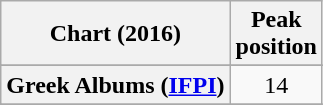<table class="wikitable sortable plainrowheaders" style="text-align:center">
<tr>
<th scope="col">Chart (2016)</th>
<th scope="col">Peak<br> position</th>
</tr>
<tr>
</tr>
<tr>
</tr>
<tr>
</tr>
<tr>
</tr>
<tr>
</tr>
<tr>
</tr>
<tr>
</tr>
<tr>
</tr>
<tr>
</tr>
<tr>
</tr>
<tr>
<th scope="row">Greek Albums (<a href='#'>IFPI</a>)</th>
<td>14</td>
</tr>
<tr>
</tr>
<tr>
</tr>
<tr>
</tr>
<tr>
</tr>
<tr>
</tr>
<tr>
</tr>
<tr>
</tr>
<tr>
</tr>
<tr>
</tr>
<tr>
</tr>
<tr>
</tr>
</table>
